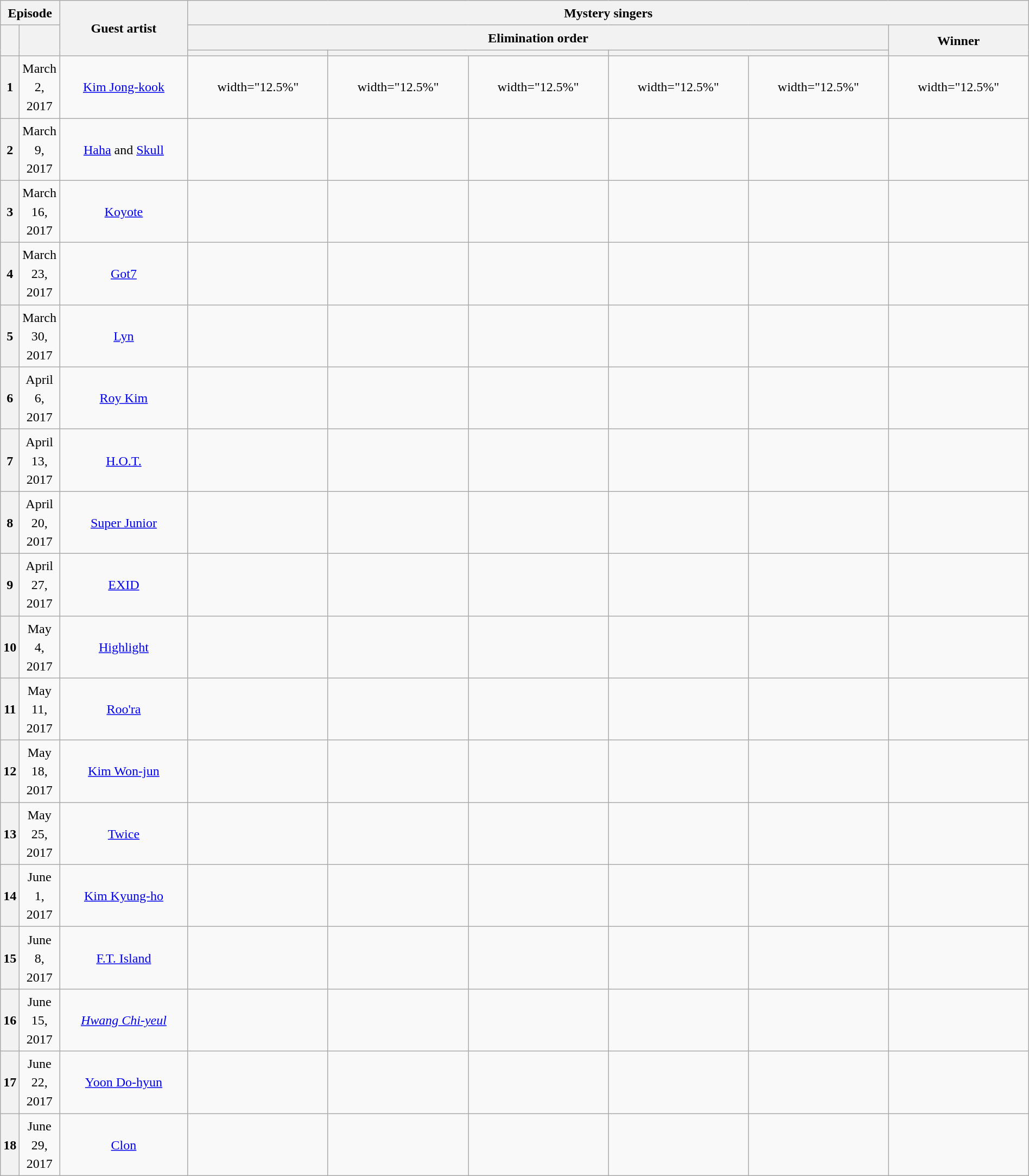<table class="wikitable plainrowheaders mw-collapsible" style="text-align:center; line-height:23px; width:100%;">
<tr>
<th colspan="2" width="1%">Episode</th>
<th rowspan="3" width="12.5%">Guest artist</th>
<th colspan="6">Mystery singers<br></th>
</tr>
<tr>
<th rowspan="2"></th>
<th rowspan="2"></th>
<th colspan="5">Elimination order</th>
<th rowspan="2">Winner</th>
</tr>
<tr>
<th></th>
<th colspan="2"></th>
<th colspan="2"></th>
</tr>
<tr>
<th>1</th>
<td>March 2, 2017</td>
<td><a href='#'>Kim Jong-kook</a><br></td>
<td>width="12.5%" </td>
<td>width="12.5%" </td>
<td>width="12.5%" </td>
<td>width="12.5%" </td>
<td>width="12.5%" </td>
<td>width="12.5%" </td>
</tr>
<tr>
<th>2</th>
<td>March 9, 2017</td>
<td><a href='#'>Haha</a> and <a href='#'>Skull</a><br></td>
<td></td>
<td></td>
<td></td>
<td></td>
<td></td>
<td></td>
</tr>
<tr>
<th>3</th>
<td>March 16, 2017</td>
<td><a href='#'>Koyote</a><br></td>
<td></td>
<td></td>
<td></td>
<td></td>
<td></td>
<td></td>
</tr>
<tr>
<th>4</th>
<td>March 23, 2017</td>
<td><a href='#'>Got7</a><br></td>
<td></td>
<td></td>
<td></td>
<td></td>
<td></td>
<td></td>
</tr>
<tr>
<th>5</th>
<td>March 30, 2017</td>
<td><a href='#'>Lyn</a><br></td>
<td></td>
<td></td>
<td></td>
<td></td>
<td></td>
<td></td>
</tr>
<tr>
<th>6</th>
<td>April 6, 2017</td>
<td><a href='#'>Roy Kim</a><br></td>
<td></td>
<td></td>
<td></td>
<td></td>
<td></td>
<td></td>
</tr>
<tr>
<th>7</th>
<td>April 13, 2017</td>
<td><a href='#'>H.O.T.</a><br></td>
<td></td>
<td></td>
<td></td>
<td></td>
<td></td>
<td></td>
</tr>
<tr>
<th>8</th>
<td>April 20, 2017</td>
<td><a href='#'>Super Junior</a></td>
<td></td>
<td></td>
<td></td>
<td></td>
<td></td>
<td></td>
</tr>
<tr>
<th>9</th>
<td>April 27, 2017</td>
<td><a href='#'>EXID</a><br></td>
<td></td>
<td></td>
<td></td>
<td></td>
<td></td>
<td></td>
</tr>
<tr>
<th>10</th>
<td>May 4, 2017</td>
<td><a href='#'>Highlight</a></td>
<td></td>
<td></td>
<td></td>
<td></td>
<td></td>
<td></td>
</tr>
<tr>
<th>11</th>
<td>May 11, 2017</td>
<td><a href='#'>Roo'ra</a><br></td>
<td></td>
<td></td>
<td></td>
<td></td>
<td></td>
<td></td>
</tr>
<tr>
<th>12</th>
<td>May 18, 2017</td>
<td><a href='#'>Kim Won-jun</a><br></td>
<td></td>
<td></td>
<td></td>
<td></td>
<td></td>
<td></td>
</tr>
<tr>
<th>13</th>
<td>May 25, 2017</td>
<td><a href='#'>Twice</a><br></td>
<td></td>
<td></td>
<td></td>
<td></td>
<td></td>
<td></td>
</tr>
<tr>
<th>14</th>
<td>June 1, 2017</td>
<td><a href='#'>Kim Kyung-ho</a></td>
<td></td>
<td></td>
<td></td>
<td></td>
<td></td>
<td></td>
</tr>
<tr>
<th>15</th>
<td>June 8, 2017</td>
<td><a href='#'>F.T. Island</a><br></td>
<td></td>
<td></td>
<td></td>
<td></td>
<td></td>
<td></td>
</tr>
<tr>
<th>16</th>
<td>June 15, 2017</td>
<td><em><a href='#'>Hwang Chi-yeul</a></em></td>
<td></td>
<td></td>
<td></td>
<td></td>
<td></td>
<td></td>
</tr>
<tr>
<th>17</th>
<td>June 22, 2017</td>
<td><a href='#'>Yoon Do-hyun</a><br></td>
<td></td>
<td></td>
<td></td>
<td></td>
<td></td>
<td></td>
</tr>
<tr>
<th>18</th>
<td>June 29, 2017</td>
<td><a href='#'>Clon</a><br></td>
<td></td>
<td></td>
<td></td>
<td></td>
<td></td>
<td></td>
</tr>
</table>
